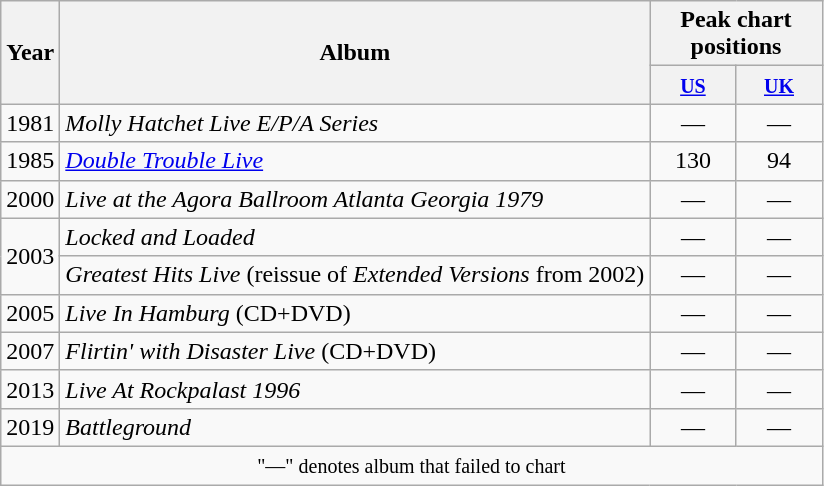<table class="wikitable" style="text-align:center;">
<tr>
<th rowspan="2">Year</th>
<th rowspan="2">Album</th>
<th colspan="2">Peak chart positions</th>
</tr>
<tr>
<th style="width:50px;"><small><a href='#'>US</a></small><br></th>
<th style="width:50px;"><small><a href='#'>UK</a></small><br></th>
</tr>
<tr>
<td>1981</td>
<td style="text-align:left;"><em>Molly Hatchet Live E/P/A Series</em></td>
<td>—</td>
<td>—</td>
</tr>
<tr>
<td>1985</td>
<td style="text-align:left;"><em><a href='#'>Double Trouble Live</a></em></td>
<td>130</td>
<td>94</td>
</tr>
<tr>
<td>2000</td>
<td style="text-align:left;"><em>Live at the Agora Ballroom Atlanta Georgia 1979</em></td>
<td>—</td>
<td>—</td>
</tr>
<tr>
<td rowspan="2">2003</td>
<td style="text-align:left;"><em>Locked and Loaded</em></td>
<td>—</td>
<td>—</td>
</tr>
<tr>
<td style="text-align:left;"><em>Greatest Hits Live</em> (reissue of <em>Extended Versions</em> from 2002)</td>
<td>—</td>
<td>—</td>
</tr>
<tr>
<td>2005</td>
<td style="text-align:left;"><em>Live In Hamburg</em> (CD+DVD)</td>
<td>—</td>
<td>—</td>
</tr>
<tr>
<td>2007</td>
<td style="text-align:left;"><em>Flirtin' with Disaster Live</em> (CD+DVD)</td>
<td>—</td>
<td>—</td>
</tr>
<tr>
<td>2013</td>
<td style="text-align:left;"><em>Live At Rockpalast 1996</em></td>
<td>—</td>
<td>—</td>
</tr>
<tr>
<td>2019</td>
<td style="text-align:left;"><em>Battleground</em></td>
<td>—</td>
<td>—</td>
</tr>
<tr>
<td style="text-align:center;" colspan="4"><small>"—" denotes album that failed to chart</small></td>
</tr>
</table>
